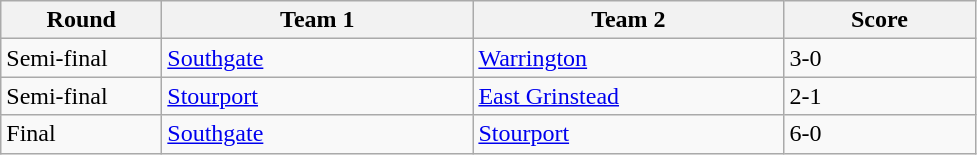<table class="wikitable" style="font-size: 100%">
<tr>
<th width=100>Round</th>
<th width=200>Team 1</th>
<th width=200>Team 2</th>
<th width=120>Score</th>
</tr>
<tr>
<td>Semi-final</td>
<td><a href='#'>Southgate</a></td>
<td><a href='#'>Warrington</a></td>
<td>3-0</td>
</tr>
<tr>
<td>Semi-final</td>
<td><a href='#'>Stourport</a></td>
<td><a href='#'>East Grinstead</a></td>
<td>2-1</td>
</tr>
<tr>
<td>Final</td>
<td><a href='#'>Southgate</a></td>
<td><a href='#'>Stourport</a></td>
<td>6-0</td>
</tr>
</table>
